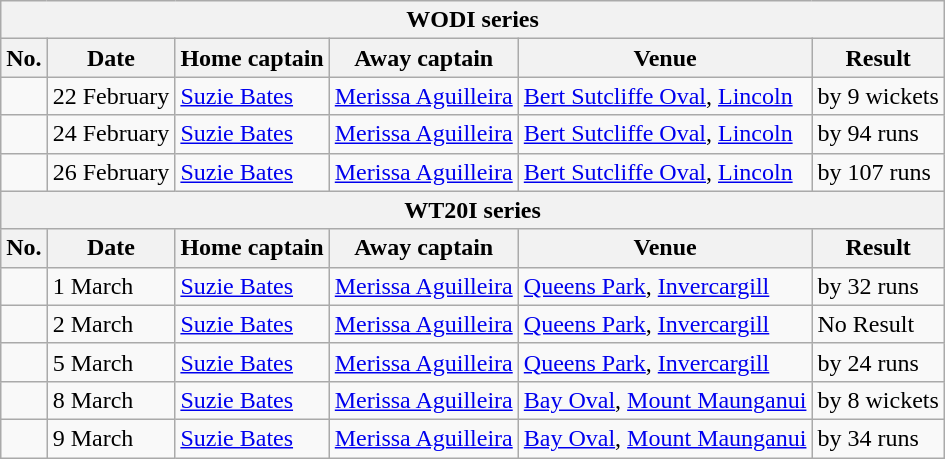<table class="wikitable">
<tr>
<th colspan="9">WODI series</th>
</tr>
<tr>
<th>No.</th>
<th>Date</th>
<th>Home captain</th>
<th>Away captain</th>
<th>Venue</th>
<th>Result</th>
</tr>
<tr>
<td></td>
<td>22 February</td>
<td><a href='#'>Suzie Bates</a></td>
<td><a href='#'>Merissa Aguilleira</a></td>
<td><a href='#'>Bert Sutcliffe Oval</a>, <a href='#'>Lincoln</a></td>
<td> by 9 wickets</td>
</tr>
<tr>
<td></td>
<td>24 February</td>
<td><a href='#'>Suzie Bates</a></td>
<td><a href='#'>Merissa Aguilleira</a></td>
<td><a href='#'>Bert Sutcliffe Oval</a>, <a href='#'>Lincoln</a></td>
<td> by 94 runs</td>
</tr>
<tr>
<td></td>
<td>26 February</td>
<td><a href='#'>Suzie Bates</a></td>
<td><a href='#'>Merissa Aguilleira</a></td>
<td><a href='#'>Bert Sutcliffe Oval</a>, <a href='#'>Lincoln</a></td>
<td> by 107 runs</td>
</tr>
<tr>
<th colspan="9">WT20I series</th>
</tr>
<tr>
<th>No.</th>
<th>Date</th>
<th>Home captain</th>
<th>Away captain</th>
<th>Venue</th>
<th>Result</th>
</tr>
<tr>
<td></td>
<td>1 March</td>
<td><a href='#'>Suzie Bates</a></td>
<td><a href='#'>Merissa Aguilleira</a></td>
<td><a href='#'>Queens Park</a>, <a href='#'>Invercargill</a></td>
<td> by 32 runs</td>
</tr>
<tr>
<td></td>
<td>2 March</td>
<td><a href='#'>Suzie Bates</a></td>
<td><a href='#'>Merissa Aguilleira</a></td>
<td><a href='#'>Queens Park</a>, <a href='#'>Invercargill</a></td>
<td>No Result</td>
</tr>
<tr>
<td></td>
<td>5 March</td>
<td><a href='#'>Suzie Bates</a></td>
<td><a href='#'>Merissa Aguilleira</a></td>
<td><a href='#'>Queens Park</a>, <a href='#'>Invercargill</a></td>
<td> by 24 runs</td>
</tr>
<tr>
<td></td>
<td>8 March</td>
<td><a href='#'>Suzie Bates</a></td>
<td><a href='#'>Merissa Aguilleira</a></td>
<td><a href='#'>Bay Oval</a>, <a href='#'>Mount Maunganui</a></td>
<td> by 8 wickets</td>
</tr>
<tr>
<td></td>
<td>9 March</td>
<td><a href='#'>Suzie Bates</a></td>
<td><a href='#'>Merissa Aguilleira</a></td>
<td><a href='#'>Bay Oval</a>, <a href='#'>Mount Maunganui</a></td>
<td> by 34 runs</td>
</tr>
</table>
